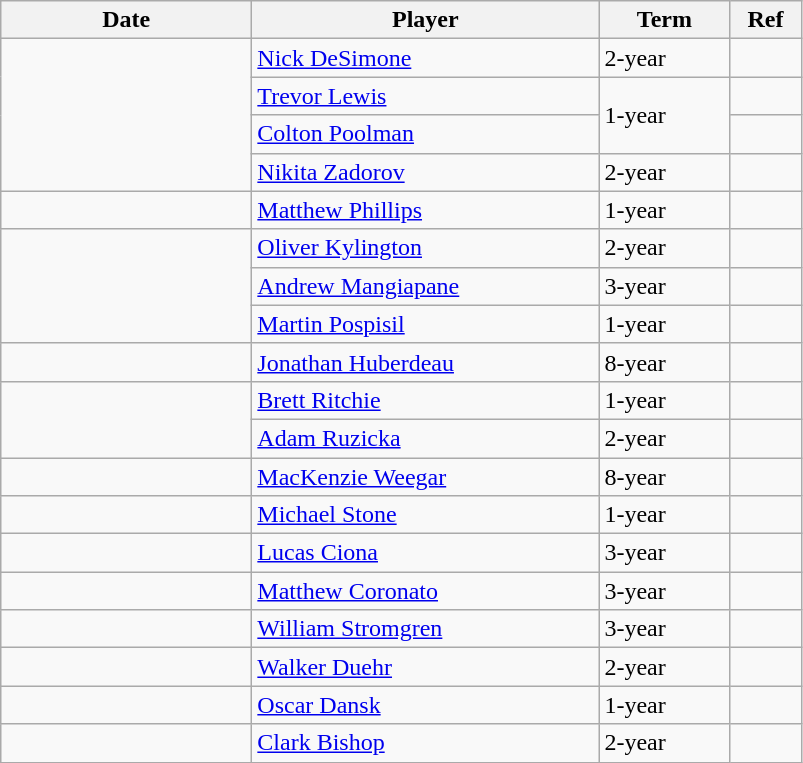<table class="wikitable">
<tr>
<th style="width: 10em;">Date</th>
<th style="width: 14em;">Player</th>
<th style="width: 5em;">Term</th>
<th style="width: 2.5em;">Ref</th>
</tr>
<tr>
<td rowspan=4></td>
<td><a href='#'>Nick DeSimone</a></td>
<td>2-year</td>
<td></td>
</tr>
<tr>
<td><a href='#'>Trevor Lewis</a></td>
<td rowspan=2>1-year</td>
<td></td>
</tr>
<tr>
<td><a href='#'>Colton Poolman</a></td>
<td></td>
</tr>
<tr>
<td><a href='#'>Nikita Zadorov</a></td>
<td>2-year</td>
<td></td>
</tr>
<tr>
<td></td>
<td><a href='#'>Matthew Phillips</a></td>
<td>1-year</td>
<td></td>
</tr>
<tr>
<td rowspan=3></td>
<td><a href='#'>Oliver Kylington</a></td>
<td>2-year</td>
<td></td>
</tr>
<tr>
<td><a href='#'>Andrew Mangiapane</a></td>
<td>3-year</td>
<td></td>
</tr>
<tr>
<td><a href='#'>Martin Pospisil</a></td>
<td>1-year</td>
<td></td>
</tr>
<tr>
<td></td>
<td><a href='#'>Jonathan Huberdeau</a></td>
<td>8-year</td>
<td></td>
</tr>
<tr>
<td rowspan=2></td>
<td><a href='#'>Brett Ritchie</a></td>
<td>1-year</td>
<td></td>
</tr>
<tr>
<td><a href='#'>Adam Ruzicka</a></td>
<td>2-year</td>
<td></td>
</tr>
<tr>
<td></td>
<td><a href='#'>MacKenzie Weegar</a></td>
<td>8-year</td>
<td></td>
</tr>
<tr>
<td></td>
<td><a href='#'>Michael Stone</a></td>
<td>1-year</td>
<td></td>
</tr>
<tr>
<td></td>
<td><a href='#'>Lucas Ciona</a></td>
<td>3-year</td>
<td></td>
</tr>
<tr>
<td></td>
<td><a href='#'>Matthew Coronato</a></td>
<td>3-year</td>
<td></td>
</tr>
<tr>
<td></td>
<td><a href='#'>William Stromgren</a></td>
<td>3-year</td>
<td></td>
</tr>
<tr>
<td></td>
<td><a href='#'>Walker Duehr</a></td>
<td>2-year</td>
<td></td>
</tr>
<tr>
<td></td>
<td><a href='#'>Oscar Dansk</a></td>
<td>1-year</td>
<td></td>
</tr>
<tr>
<td></td>
<td><a href='#'>Clark Bishop</a></td>
<td>2-year</td>
<td></td>
</tr>
</table>
